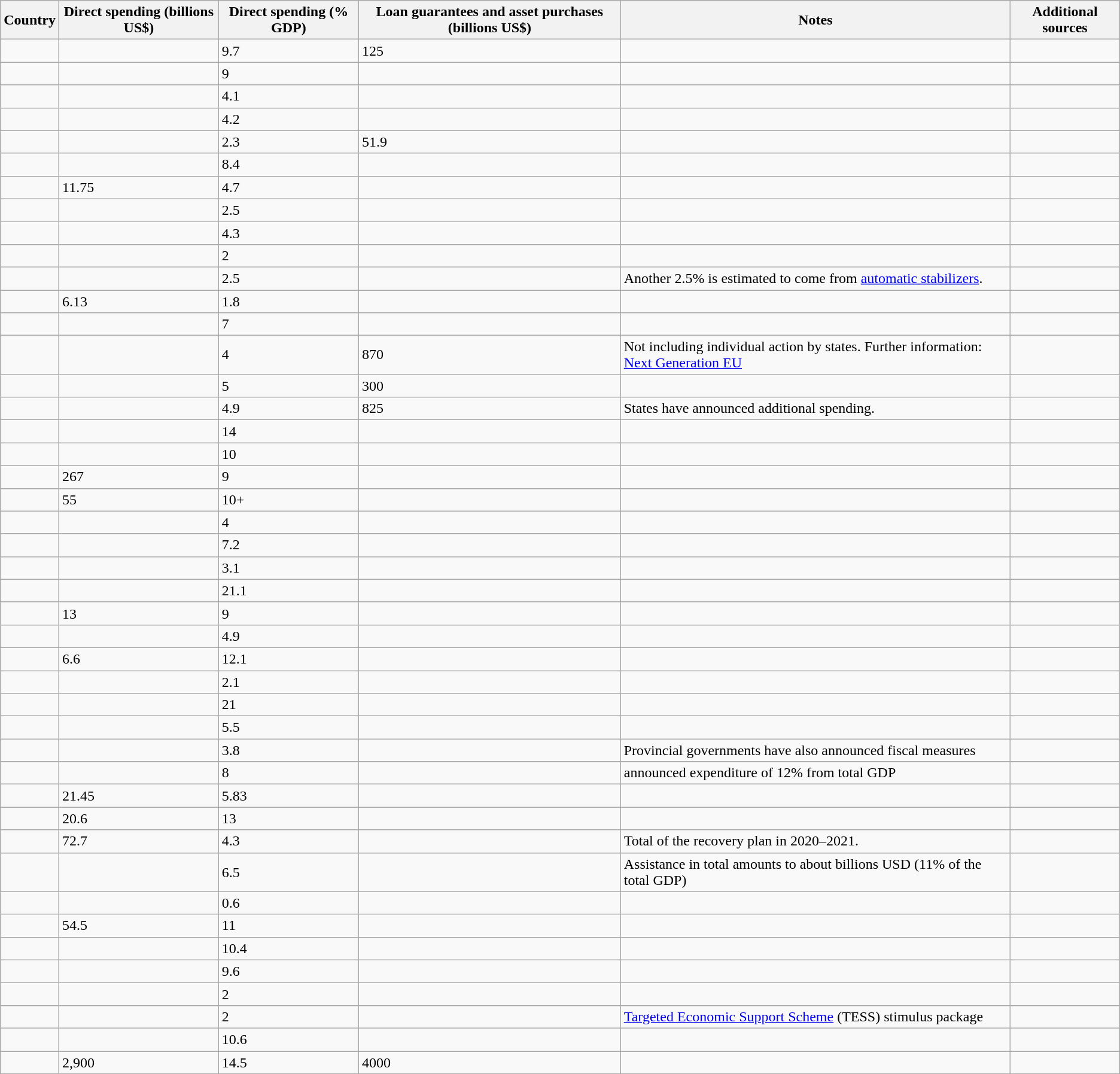<table class="wikitable sortable mw-collapsible">
<tr>
<th>Country</th>
<th>Direct spending (billions US$)</th>
<th>Direct spending (% GDP)</th>
<th>Loan guarantees and asset purchases (billions US$)</th>
<th>Notes</th>
<th>Additional sources</th>
</tr>
<tr>
<td></td>
<td></td>
<td>9.7</td>
<td>125</td>
<td></td>
<td></td>
</tr>
<tr>
<td></td>
<td></td>
<td>9</td>
<td></td>
<td></td>
<td></td>
</tr>
<tr>
<td></td>
<td></td>
<td>4.1</td>
<td></td>
<td></td>
<td></td>
</tr>
<tr>
<td></td>
<td></td>
<td>4.2</td>
<td></td>
<td></td>
<td></td>
</tr>
<tr>
<td></td>
<td></td>
<td>2.3</td>
<td>51.9</td>
<td></td>
<td></td>
</tr>
<tr>
<td></td>
<td></td>
<td>8.4</td>
<td></td>
<td></td>
<td></td>
</tr>
<tr>
<td></td>
<td>11.75</td>
<td>4.7</td>
<td></td>
<td></td>
<td></td>
</tr>
<tr>
<td></td>
<td></td>
<td>2.5</td>
<td></td>
<td></td>
<td></td>
</tr>
<tr>
<td></td>
<td></td>
<td>4.3</td>
<td></td>
<td></td>
<td></td>
</tr>
<tr>
<td></td>
<td></td>
<td>2</td>
<td></td>
<td></td>
<td></td>
</tr>
<tr>
<td></td>
<td></td>
<td>2.5</td>
<td></td>
<td>Another 2.5% is estimated to come from <a href='#'>automatic stabilizers</a>.</td>
<td></td>
</tr>
<tr>
<td></td>
<td>6.13</td>
<td>1.8</td>
<td></td>
<td></td>
<td></td>
</tr>
<tr>
<td></td>
<td></td>
<td>7</td>
<td></td>
<td></td>
<td></td>
</tr>
<tr>
<td></td>
<td></td>
<td>4</td>
<td>870</td>
<td>Not including individual action by states. Further information: <a href='#'>Next Generation EU</a></td>
<td></td>
</tr>
<tr>
<td></td>
<td></td>
<td>5</td>
<td>300</td>
<td></td>
<td></td>
</tr>
<tr>
<td></td>
<td></td>
<td>4.9</td>
<td>825</td>
<td>States have announced additional spending.</td>
<td></td>
</tr>
<tr>
<td></td>
<td></td>
<td>14</td>
<td></td>
<td></td>
<td></td>
</tr>
<tr>
<td></td>
<td></td>
<td>10</td>
<td></td>
<td></td>
<td></td>
</tr>
<tr>
<td></td>
<td>267</td>
<td>9</td>
<td></td>
<td></td>
<td></td>
</tr>
<tr>
<td></td>
<td>55</td>
<td>10+</td>
<td></td>
<td></td>
<td></td>
</tr>
<tr>
<td></td>
<td></td>
<td>4</td>
<td></td>
<td></td>
<td></td>
</tr>
<tr>
<td></td>
<td></td>
<td>7.2</td>
<td></td>
<td></td>
<td></td>
</tr>
<tr>
<td></td>
<td></td>
<td>3.1</td>
<td></td>
<td></td>
<td></td>
</tr>
<tr>
<td></td>
<td></td>
<td>21.1</td>
<td></td>
<td></td>
<td></td>
</tr>
<tr>
<td></td>
<td>13</td>
<td>9</td>
<td></td>
<td></td>
<td></td>
</tr>
<tr>
<td></td>
<td></td>
<td>4.9</td>
<td></td>
<td></td>
<td></td>
</tr>
<tr>
<td></td>
<td>6.6</td>
<td>12.1</td>
<td></td>
<td></td>
<td></td>
</tr>
<tr>
<td></td>
<td></td>
<td>2.1</td>
<td></td>
<td></td>
<td></td>
</tr>
<tr>
<td></td>
<td></td>
<td>21</td>
<td></td>
<td></td>
<td></td>
</tr>
<tr>
<td></td>
<td></td>
<td>5.5</td>
<td></td>
<td></td>
<td></td>
</tr>
<tr>
<td></td>
<td></td>
<td>3.8</td>
<td></td>
<td>Provincial governments have also announced fiscal measures</td>
<td></td>
</tr>
<tr>
<td></td>
<td></td>
<td>8</td>
<td></td>
<td>announced expenditure of 12% from total GDP</td>
<td></td>
</tr>
<tr>
<td></td>
<td>21.45</td>
<td>5.83</td>
<td></td>
<td></td>
<td></td>
</tr>
<tr>
<td></td>
<td>20.6</td>
<td>13</td>
<td></td>
<td></td>
<td></td>
</tr>
<tr>
<td></td>
<td>72.7</td>
<td>4.3</td>
<td></td>
<td>Total of the recovery plan in 2020–2021.</td>
<td></td>
</tr>
<tr>
<td></td>
<td></td>
<td>6.5</td>
<td></td>
<td>Assistance in total amounts to about  billions USD (11% of the total GDP)</td>
<td></td>
</tr>
<tr>
<td></td>
<td></td>
<td>0.6</td>
<td></td>
<td></td>
<td></td>
</tr>
<tr>
<td></td>
<td>54.5</td>
<td>11</td>
<td></td>
<td></td>
<td></td>
</tr>
<tr>
<td></td>
<td></td>
<td>10.4</td>
<td></td>
<td></td>
<td></td>
</tr>
<tr>
<td></td>
<td></td>
<td>9.6</td>
<td></td>
<td></td>
<td></td>
</tr>
<tr>
<td></td>
<td></td>
<td>2</td>
<td></td>
<td></td>
<td></td>
</tr>
<tr>
<td></td>
<td></td>
<td>2</td>
<td></td>
<td><a href='#'>Targeted Economic Support Scheme</a> (TESS) stimulus package</td>
<td></td>
</tr>
<tr>
<td></td>
<td></td>
<td>10.6</td>
<td></td>
<td></td>
<td></td>
</tr>
<tr>
<td></td>
<td>2,900</td>
<td>14.5</td>
<td>4000</td>
<td></td>
<td></td>
</tr>
</table>
